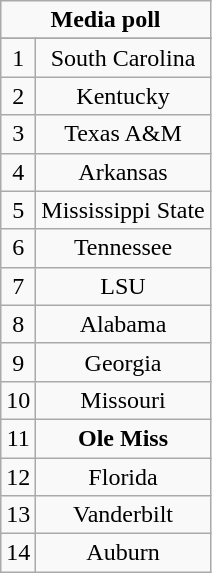<table class="wikitable">
<tr align="center">
<td align="center" Colspan="2"><strong>Media poll</strong></td>
</tr>
<tr align="center">
</tr>
<tr align="center">
<td>1</td>
<td>South Carolina</td>
</tr>
<tr align="center">
<td>2</td>
<td>Kentucky</td>
</tr>
<tr align="center">
<td>3</td>
<td>Texas A&M</td>
</tr>
<tr align="center">
<td>4</td>
<td>Arkansas</td>
</tr>
<tr align="center">
<td>5</td>
<td>Mississippi State</td>
</tr>
<tr align="center">
<td>6</td>
<td>Tennessee</td>
</tr>
<tr align="center">
<td>7</td>
<td>LSU</td>
</tr>
<tr align="center">
<td>8</td>
<td>Alabama</td>
</tr>
<tr align="center">
<td>9</td>
<td>Georgia</td>
</tr>
<tr align="center">
<td>10</td>
<td>Missouri</td>
</tr>
<tr align="center">
<td>11</td>
<td><strong>Ole Miss</strong></td>
</tr>
<tr align="center">
<td>12</td>
<td>Florida</td>
</tr>
<tr align="center">
<td>13</td>
<td>Vanderbilt</td>
</tr>
<tr align="center">
<td>14</td>
<td>Auburn</td>
</tr>
</table>
